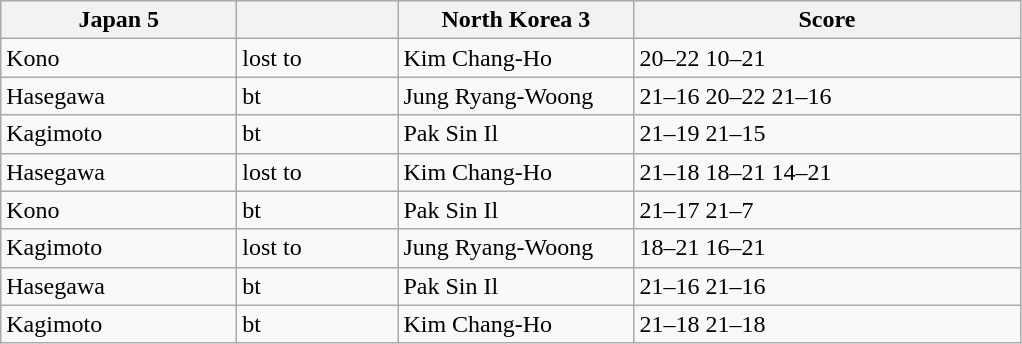<table class="wikitable">
<tr>
<th width=150> Japan 5</th>
<th width=100></th>
<th width=150> North Korea 3</th>
<th width=250>Score</th>
</tr>
<tr>
<td>Kono</td>
<td>lost to</td>
<td>Kim Chang-Ho</td>
<td>20–22 10–21</td>
</tr>
<tr>
<td>Hasegawa</td>
<td>bt</td>
<td>Jung Ryang-Woong</td>
<td>21–16 20–22 21–16</td>
</tr>
<tr>
<td>Kagimoto</td>
<td>bt</td>
<td>Pak Sin Il</td>
<td>21–19 21–15</td>
</tr>
<tr>
<td>Hasegawa</td>
<td>lost to</td>
<td>Kim Chang-Ho</td>
<td>21–18 18–21 14–21</td>
</tr>
<tr>
<td>Kono</td>
<td>bt</td>
<td>Pak Sin Il</td>
<td>21–17 21–7</td>
</tr>
<tr>
<td>Kagimoto</td>
<td>lost to</td>
<td>Jung Ryang-Woong</td>
<td>18–21 16–21</td>
</tr>
<tr>
<td>Hasegawa</td>
<td>bt</td>
<td>Pak Sin Il</td>
<td>21–16 21–16</td>
</tr>
<tr>
<td>Kagimoto</td>
<td>bt</td>
<td>Kim Chang-Ho</td>
<td>21–18 21–18</td>
</tr>
</table>
